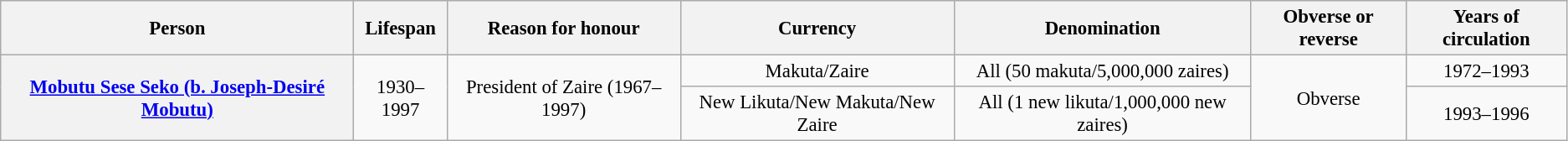<table class="wikitable" style="font-size:95%; text-align:center;">
<tr>
<th>Person</th>
<th>Lifespan</th>
<th>Reason for honour</th>
<th>Currency</th>
<th>Denomination</th>
<th>Obverse or reverse</th>
<th>Years of circulation</th>
</tr>
<tr>
<th rowspan="8"><a href='#'>Mobutu Sese Seko (b. Joseph-Desiré Mobutu)</a></th>
<td rowspan="8">1930–1997</td>
<td rowspan="8">President of Zaire (1967–1997)</td>
<td>Makuta/Zaire</td>
<td>All (50 makuta/5,000,000 zaires)</td>
<td rowspan="8">Obverse</td>
<td>1972–1993</td>
</tr>
<tr>
<td>New Likuta/New Makuta/New Zaire</td>
<td>All (1 new likuta/1,000,000 new zaires)</td>
<td>1993–1996</td>
</tr>
</table>
